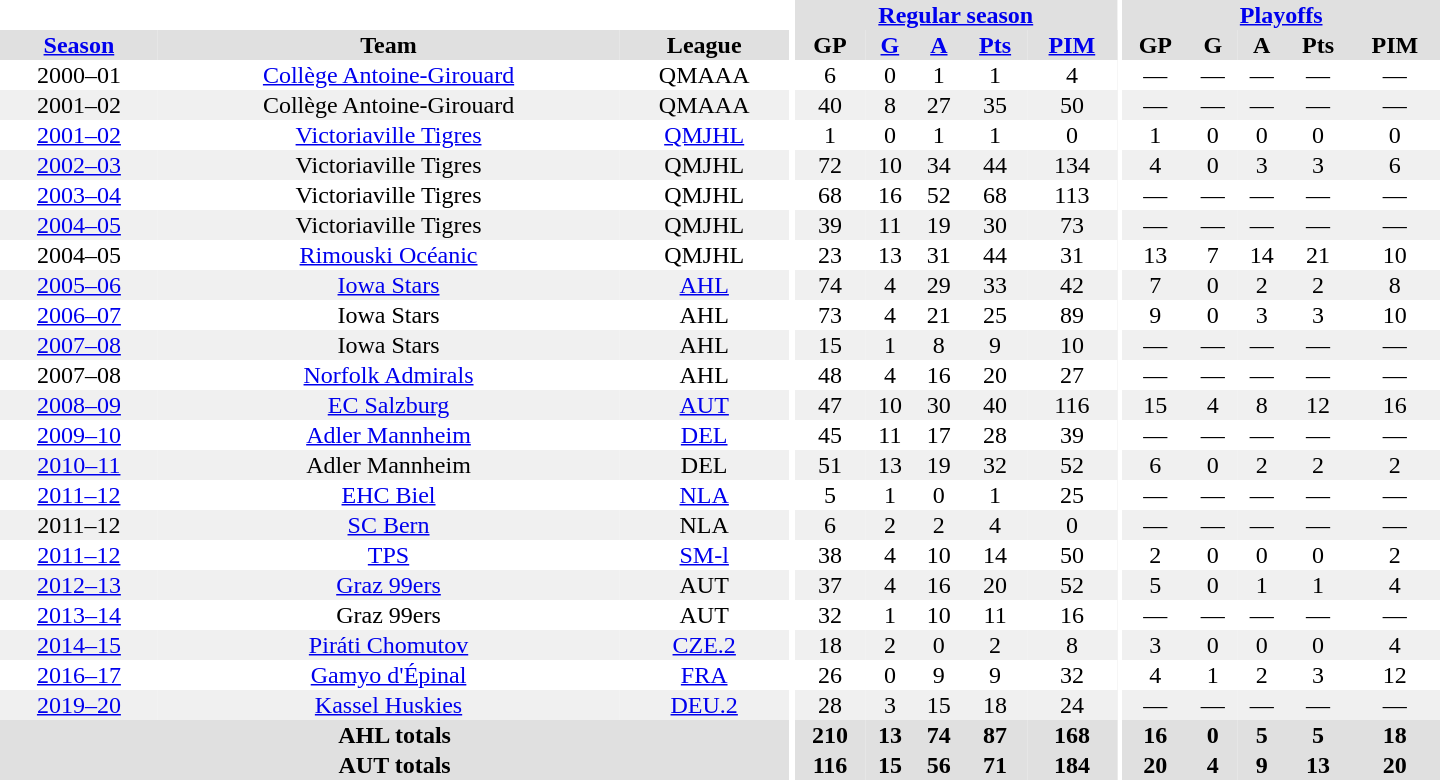<table border="0" cellpadding="1" cellspacing="0" style="text-align:center; width:60em">
<tr bgcolor="#e0e0e0">
<th colspan="3"  bgcolor="#ffffff"></th>
<th rowspan="100" bgcolor="#ffffff"></th>
<th colspan="5"><a href='#'>Regular season</a></th>
<th rowspan="100" bgcolor="#ffffff"></th>
<th colspan="5"><a href='#'>Playoffs</a></th>
</tr>
<tr bgcolor="#e0e0e0">
<th><a href='#'>Season</a></th>
<th>Team</th>
<th>League</th>
<th>GP</th>
<th><a href='#'>G</a></th>
<th><a href='#'>A</a></th>
<th><a href='#'>Pts</a></th>
<th><a href='#'>PIM</a></th>
<th>GP</th>
<th>G</th>
<th>A</th>
<th>Pts</th>
<th>PIM</th>
</tr>
<tr>
<td>2000–01</td>
<td><a href='#'>Collège Antoine-Girouard</a></td>
<td>QMAAA</td>
<td>6</td>
<td>0</td>
<td>1</td>
<td>1</td>
<td>4</td>
<td>—</td>
<td>—</td>
<td>—</td>
<td>—</td>
<td>—</td>
</tr>
<tr bgcolor="#f0f0f0">
<td>2001–02</td>
<td>Collège Antoine-Girouard</td>
<td>QMAAA</td>
<td>40</td>
<td>8</td>
<td>27</td>
<td>35</td>
<td>50</td>
<td>—</td>
<td>—</td>
<td>—</td>
<td>—</td>
<td>—</td>
</tr>
<tr>
<td><a href='#'>2001–02</a></td>
<td><a href='#'>Victoriaville Tigres</a></td>
<td><a href='#'>QMJHL</a></td>
<td>1</td>
<td>0</td>
<td>1</td>
<td>1</td>
<td>0</td>
<td>1</td>
<td>0</td>
<td>0</td>
<td>0</td>
<td>0</td>
</tr>
<tr bgcolor="#f0f0f0">
<td><a href='#'>2002–03</a></td>
<td>Victoriaville Tigres</td>
<td>QMJHL</td>
<td>72</td>
<td>10</td>
<td>34</td>
<td>44</td>
<td>134</td>
<td>4</td>
<td>0</td>
<td>3</td>
<td>3</td>
<td>6</td>
</tr>
<tr>
<td><a href='#'>2003–04</a></td>
<td>Victoriaville Tigres</td>
<td>QMJHL</td>
<td>68</td>
<td>16</td>
<td>52</td>
<td>68</td>
<td>113</td>
<td>—</td>
<td>—</td>
<td>—</td>
<td>—</td>
<td>—</td>
</tr>
<tr bgcolor="#f0f0f0">
<td><a href='#'>2004–05</a></td>
<td>Victoriaville Tigres</td>
<td>QMJHL</td>
<td>39</td>
<td>11</td>
<td>19</td>
<td>30</td>
<td>73</td>
<td>—</td>
<td>—</td>
<td>—</td>
<td>—</td>
<td>—</td>
</tr>
<tr>
<td>2004–05</td>
<td><a href='#'>Rimouski Océanic</a></td>
<td>QMJHL</td>
<td>23</td>
<td>13</td>
<td>31</td>
<td>44</td>
<td>31</td>
<td>13</td>
<td>7</td>
<td>14</td>
<td>21</td>
<td>10</td>
</tr>
<tr bgcolor="#f0f0f0">
<td><a href='#'>2005–06</a></td>
<td><a href='#'>Iowa Stars</a></td>
<td><a href='#'>AHL</a></td>
<td>74</td>
<td>4</td>
<td>29</td>
<td>33</td>
<td>42</td>
<td>7</td>
<td>0</td>
<td>2</td>
<td>2</td>
<td>8</td>
</tr>
<tr>
<td><a href='#'>2006–07</a></td>
<td>Iowa Stars</td>
<td>AHL</td>
<td>73</td>
<td>4</td>
<td>21</td>
<td>25</td>
<td>89</td>
<td>9</td>
<td>0</td>
<td>3</td>
<td>3</td>
<td>10</td>
</tr>
<tr bgcolor="#f0f0f0">
<td><a href='#'>2007–08</a></td>
<td>Iowa Stars</td>
<td>AHL</td>
<td>15</td>
<td>1</td>
<td>8</td>
<td>9</td>
<td>10</td>
<td>—</td>
<td>—</td>
<td>—</td>
<td>—</td>
<td>—</td>
</tr>
<tr>
<td>2007–08</td>
<td><a href='#'>Norfolk Admirals</a></td>
<td>AHL</td>
<td>48</td>
<td>4</td>
<td>16</td>
<td>20</td>
<td>27</td>
<td>—</td>
<td>—</td>
<td>—</td>
<td>—</td>
<td>—</td>
</tr>
<tr bgcolor="#f0f0f0">
<td><a href='#'>2008–09</a></td>
<td><a href='#'>EC Salzburg</a></td>
<td><a href='#'>AUT</a></td>
<td>47</td>
<td>10</td>
<td>30</td>
<td>40</td>
<td>116</td>
<td>15</td>
<td>4</td>
<td>8</td>
<td>12</td>
<td>16</td>
</tr>
<tr>
<td><a href='#'>2009–10</a></td>
<td><a href='#'>Adler Mannheim</a></td>
<td><a href='#'>DEL</a></td>
<td>45</td>
<td>11</td>
<td>17</td>
<td>28</td>
<td>39</td>
<td>—</td>
<td>—</td>
<td>—</td>
<td>—</td>
<td>—</td>
</tr>
<tr bgcolor="#f0f0f0">
<td><a href='#'>2010–11</a></td>
<td>Adler Mannheim</td>
<td>DEL</td>
<td>51</td>
<td>13</td>
<td>19</td>
<td>32</td>
<td>52</td>
<td>6</td>
<td>0</td>
<td>2</td>
<td>2</td>
<td>2</td>
</tr>
<tr>
<td><a href='#'>2011–12</a></td>
<td><a href='#'>EHC Biel</a></td>
<td><a href='#'>NLA</a></td>
<td>5</td>
<td>1</td>
<td>0</td>
<td>1</td>
<td>25</td>
<td>—</td>
<td>—</td>
<td>—</td>
<td>—</td>
<td>—</td>
</tr>
<tr bgcolor="#f0f0f0">
<td>2011–12</td>
<td><a href='#'>SC Bern</a></td>
<td>NLA</td>
<td>6</td>
<td>2</td>
<td>2</td>
<td>4</td>
<td>0</td>
<td>—</td>
<td>—</td>
<td>—</td>
<td>—</td>
<td>—</td>
</tr>
<tr>
<td><a href='#'>2011–12</a></td>
<td><a href='#'>TPS</a></td>
<td><a href='#'>SM-l</a></td>
<td>38</td>
<td>4</td>
<td>10</td>
<td>14</td>
<td>50</td>
<td>2</td>
<td>0</td>
<td>0</td>
<td>0</td>
<td>2</td>
</tr>
<tr bgcolor="#f0f0f0">
<td><a href='#'>2012–13</a></td>
<td><a href='#'>Graz 99ers</a></td>
<td>AUT</td>
<td>37</td>
<td>4</td>
<td>16</td>
<td>20</td>
<td>52</td>
<td>5</td>
<td>0</td>
<td>1</td>
<td>1</td>
<td>4</td>
</tr>
<tr>
<td><a href='#'>2013–14</a></td>
<td>Graz 99ers</td>
<td>AUT</td>
<td>32</td>
<td>1</td>
<td>10</td>
<td>11</td>
<td>16</td>
<td>—</td>
<td>—</td>
<td>—</td>
<td>—</td>
<td>—</td>
</tr>
<tr bgcolor="#f0f0f0">
<td><a href='#'>2014–15</a></td>
<td><a href='#'>Piráti Chomutov</a></td>
<td><a href='#'>CZE.2</a></td>
<td>18</td>
<td>2</td>
<td>0</td>
<td>2</td>
<td>8</td>
<td>3</td>
<td>0</td>
<td>0</td>
<td>0</td>
<td>4</td>
</tr>
<tr>
<td><a href='#'>2016–17</a></td>
<td><a href='#'>Gamyo d'Épinal</a></td>
<td><a href='#'>FRA</a></td>
<td>26</td>
<td>0</td>
<td>9</td>
<td>9</td>
<td>32</td>
<td>4</td>
<td>1</td>
<td>2</td>
<td>3</td>
<td>12</td>
</tr>
<tr bgcolor="#f0f0f0">
<td><a href='#'>2019–20</a></td>
<td><a href='#'>Kassel Huskies</a></td>
<td><a href='#'>DEU.2</a></td>
<td>28</td>
<td>3</td>
<td>15</td>
<td>18</td>
<td>24</td>
<td>—</td>
<td>—</td>
<td>—</td>
<td>—</td>
<td>—</td>
</tr>
<tr bgcolor="#e0e0e0">
<th colspan="3">AHL totals</th>
<th>210</th>
<th>13</th>
<th>74</th>
<th>87</th>
<th>168</th>
<th>16</th>
<th>0</th>
<th>5</th>
<th>5</th>
<th>18</th>
</tr>
<tr bgcolor="#e0e0e0">
<th colspan="3">AUT totals</th>
<th>116</th>
<th>15</th>
<th>56</th>
<th>71</th>
<th>184</th>
<th>20</th>
<th>4</th>
<th>9</th>
<th>13</th>
<th>20</th>
</tr>
</table>
